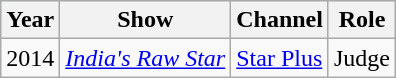<table class="wikitable">
<tr style="background:#cfc; text-align:center;">
<th><strong>Year</strong></th>
<th><strong>Show</strong></th>
<th><strong>Channel</strong></th>
<th><strong>Role</strong></th>
</tr>
<tr>
<td>2014</td>
<td><em><a href='#'>India's Raw Star</a></em></td>
<td><a href='#'>Star Plus</a></td>
<td>Judge</td>
</tr>
</table>
